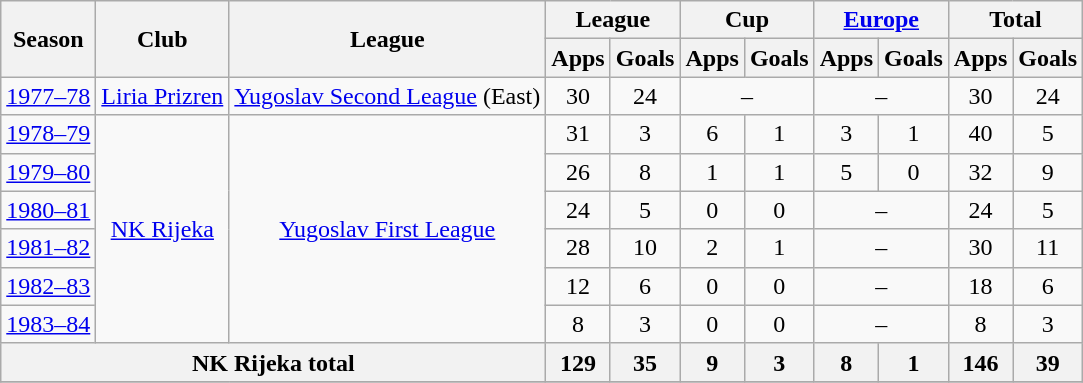<table class="wikitable" style="font-size:100%; text-align: center">
<tr>
<th rowspan="2">Season</th>
<th rowspan="2">Club</th>
<th rowspan="2">League</th>
<th colspan="2">League</th>
<th colspan="2">Cup</th>
<th colspan="2"><a href='#'>Europe</a></th>
<th colspan="2">Total</th>
</tr>
<tr>
<th>Apps</th>
<th>Goals</th>
<th>Apps</th>
<th>Goals</th>
<th>Apps</th>
<th>Goals</th>
<th>Apps</th>
<th>Goals</th>
</tr>
<tr>
<td><a href='#'>1977–78</a></td>
<td rowspan="1" valign="center"><a href='#'>Liria Prizren</a></td>
<td rowspan="1"><a href='#'>Yugoslav Second League</a> (East)</td>
<td>30</td>
<td>24</td>
<td colspan="2">–</td>
<td colspan="2">–</td>
<td>30</td>
<td>24</td>
</tr>
<tr>
<td><a href='#'>1978–79</a></td>
<td rowspan="6" valign="center"><a href='#'>NK Rijeka</a></td>
<td rowspan="6"><a href='#'>Yugoslav First League</a></td>
<td>31</td>
<td>3</td>
<td>6</td>
<td>1</td>
<td>3</td>
<td>1</td>
<td>40</td>
<td>5</td>
</tr>
<tr>
<td><a href='#'>1979–80</a></td>
<td>26</td>
<td>8</td>
<td>1</td>
<td>1</td>
<td>5</td>
<td>0</td>
<td>32</td>
<td>9</td>
</tr>
<tr>
<td><a href='#'>1980–81</a></td>
<td>24</td>
<td>5</td>
<td>0</td>
<td>0</td>
<td colspan="2">–</td>
<td>24</td>
<td>5</td>
</tr>
<tr>
<td><a href='#'>1981–82</a></td>
<td>28</td>
<td>10</td>
<td>2</td>
<td>1</td>
<td colspan="2">–</td>
<td>30</td>
<td>11</td>
</tr>
<tr>
<td><a href='#'>1982–83</a></td>
<td>12</td>
<td>6</td>
<td>0</td>
<td>0</td>
<td colspan="2">–</td>
<td>18</td>
<td>6</td>
</tr>
<tr>
<td><a href='#'>1983–84</a></td>
<td>8</td>
<td>3</td>
<td>0</td>
<td>0</td>
<td colspan="2">–</td>
<td>8</td>
<td>3</td>
</tr>
<tr>
<th colspan=3>NK Rijeka total</th>
<th>129</th>
<th>35</th>
<th>9</th>
<th>3</th>
<th>8</th>
<th>1</th>
<th>146</th>
<th>39</th>
</tr>
<tr>
</tr>
</table>
